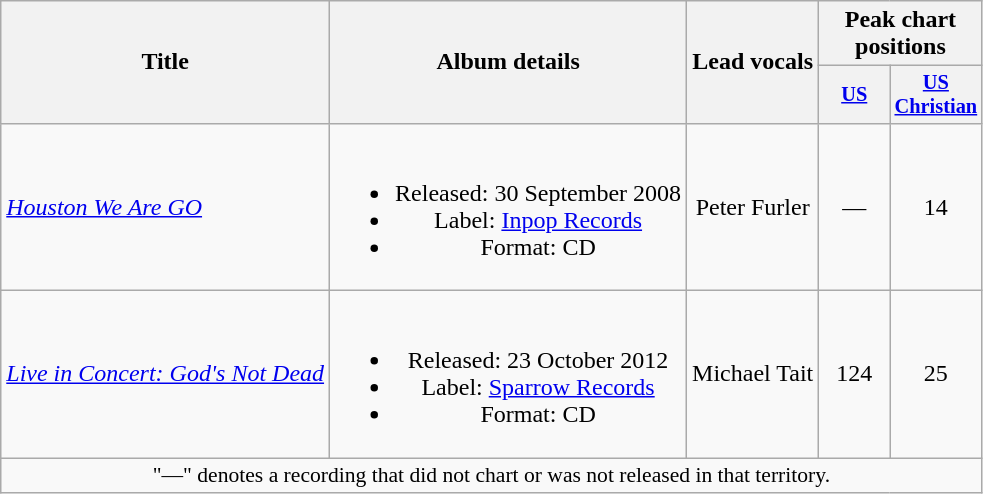<table class="wikitable plainrowheaders" style="text-align:center;">
<tr>
<th scope="col" rowspan="2">Title</th>
<th scope="col" rowspan="2">Album details</th>
<th scope="col" rowspan="2">Lead vocals</th>
<th scope="col" colspan="2">Peak chart positions</th>
</tr>
<tr>
<th scope="col" style="width:3em;font-size:85%;"><a href='#'>US</a><br></th>
<th scope="col" style="width:3em;font-size:85%;"><a href='#'>US Christian</a></th>
</tr>
<tr>
<td align=left><em><a href='#'>Houston We Are GO</a></em></td>
<td><br><ul><li>Released: 30 September 2008</li><li>Label: <a href='#'>Inpop Records</a></li><li>Format: CD</li></ul></td>
<td rowspan="1">Peter Furler</td>
<td style="text-align:center;">—</td>
<td style="text-align:center;">14</td>
</tr>
<tr>
<td align=left><em><a href='#'>Live in Concert: God's Not Dead</a></em></td>
<td><br><ul><li>Released: 23 October 2012</li><li>Label: <a href='#'>Sparrow Records</a></li><li>Format: CD</li></ul></td>
<td rowspan="1">Michael Tait</td>
<td style="text-align:center;">124</td>
<td style="text-align:center;">25</td>
</tr>
<tr>
<td colspan="5" style="font-size:90%">"—" denotes a recording that did not chart or was not released in that territory.</td>
</tr>
</table>
